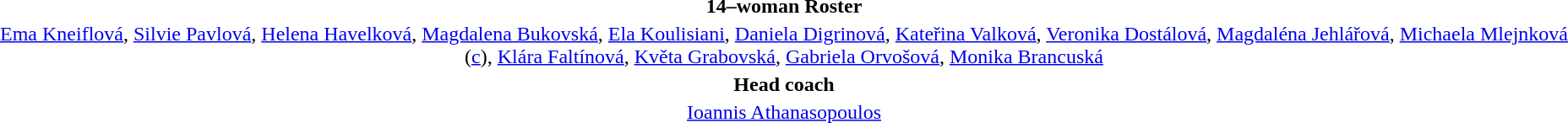<table style="text-align:center; margin-top:2em; margin-left:auto; margin-right:auto">
<tr>
<td><strong>14–woman Roster</strong></td>
</tr>
<tr>
<td><a href='#'>Ema Kneiflová</a>, <a href='#'>Silvie Pavlová</a>, <a href='#'>Helena Havelková</a>, <a href='#'>Magdalena Bukovská</a>, <a href='#'>Ela Koulisiani</a>, <a href='#'>Daniela Digrinová</a>, <a href='#'>Kateřina Valková</a>, <a href='#'>Veronika Dostálová</a>, <a href='#'>Magdaléna Jehlářová</a>, <a href='#'>Michaela Mlejnková</a> (<a href='#'>c</a>), <a href='#'>Klára Faltínová</a>, <a href='#'>Květa Grabovská</a>, <a href='#'>Gabriela Orvošová</a>, <a href='#'>Monika Brancuská</a></td>
</tr>
<tr>
<td><strong>Head coach</strong></td>
</tr>
<tr>
<td> <a href='#'>Ioannis Athanasopoulos</a></td>
</tr>
</table>
